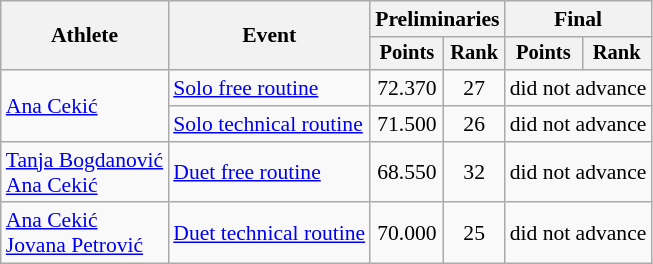<table class=wikitable style="font-size:90%">
<tr>
<th rowspan="2">Athlete</th>
<th rowspan="2">Event</th>
<th colspan="2">Preliminaries</th>
<th colspan="2">Final</th>
</tr>
<tr style="font-size:95%">
<th>Points</th>
<th>Rank</th>
<th>Points</th>
<th>Rank</th>
</tr>
<tr align=center>
<td align=left rowspan=2><a href='#'>Ana Cekić</a></td>
<td align=left><a href='#'>Solo free routine</a></td>
<td>72.370</td>
<td>27</td>
<td colspan=2>did not advance</td>
</tr>
<tr align=center>
<td align=left><a href='#'>Solo technical routine</a></td>
<td>71.500</td>
<td>26</td>
<td colspan=2>did not advance</td>
</tr>
<tr align=center>
<td align=left><a href='#'>Tanja Bogdanović</a><br><a href='#'>Ana Cekić</a></td>
<td align=left><a href='#'>Duet free routine</a></td>
<td>68.550</td>
<td>32</td>
<td colspan=2>did not advance</td>
</tr>
<tr align=center>
<td align=left><a href='#'>Ana Cekić</a><br><a href='#'>Jovana Petrović</a></td>
<td align=left><a href='#'>Duet technical routine</a></td>
<td>70.000</td>
<td>25</td>
<td colspan=2>did not advance</td>
</tr>
</table>
